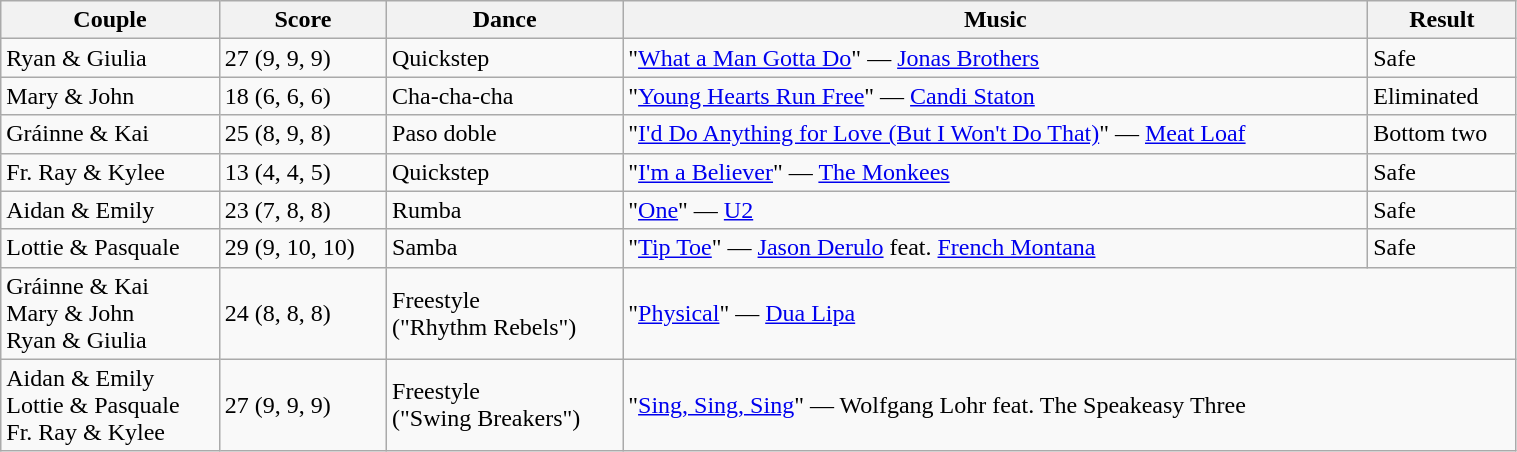<table class="wikitable" style="width:80%;">
<tr>
<th>Couple</th>
<th>Score</th>
<th>Dance</th>
<th>Music</th>
<th>Result</th>
</tr>
<tr>
<td>Ryan & Giulia</td>
<td>27 (9, 9, 9)</td>
<td>Quickstep</td>
<td>"<a href='#'>What a Man Gotta Do</a>" — <a href='#'>Jonas Brothers</a></td>
<td>Safe</td>
</tr>
<tr>
<td>Mary & John</td>
<td>18 (6, 6, 6)</td>
<td>Cha-cha-cha</td>
<td>"<a href='#'>Young Hearts Run Free</a>" — <a href='#'>Candi Staton</a></td>
<td>Eliminated</td>
</tr>
<tr>
<td>Gráinne & Kai</td>
<td>25 (8, 9, 8)</td>
<td>Paso doble</td>
<td>"<a href='#'>I'd Do Anything for Love (But I Won't Do That)</a>" — <a href='#'>Meat Loaf</a></td>
<td>Bottom two</td>
</tr>
<tr>
<td>Fr. Ray & Kylee</td>
<td>13 (4, 4, 5)</td>
<td>Quickstep</td>
<td>"<a href='#'>I'm a Believer</a>" — <a href='#'>The Monkees</a></td>
<td>Safe</td>
</tr>
<tr>
<td>Aidan & Emily</td>
<td>23 (7, 8, 8)</td>
<td>Rumba</td>
<td>"<a href='#'>One</a>" — <a href='#'>U2</a></td>
<td>Safe</td>
</tr>
<tr>
<td>Lottie & Pasquale</td>
<td>29 (9, 10, 10)</td>
<td>Samba</td>
<td>"<a href='#'>Tip Toe</a>" — <a href='#'>Jason Derulo</a> feat. <a href='#'>French Montana</a></td>
<td>Safe</td>
</tr>
<tr>
<td>Gráinne & Kai<br>Mary & John<br>Ryan & Giulia</td>
<td>24 (8, 8, 8)</td>
<td>Freestyle<br>("Rhythm Rebels")</td>
<td colspan="2">"<a href='#'>Physical</a>" — <a href='#'>Dua Lipa</a></td>
</tr>
<tr>
<td>Aidan & Emily<br>Lottie & Pasquale<br>Fr. Ray & Kylee</td>
<td>27 (9, 9, 9)</td>
<td>Freestyle<br>("Swing Breakers")</td>
<td colspan="2">"<a href='#'>Sing, Sing, Sing</a>" — Wolfgang Lohr feat. The Speakeasy Three</td>
</tr>
</table>
